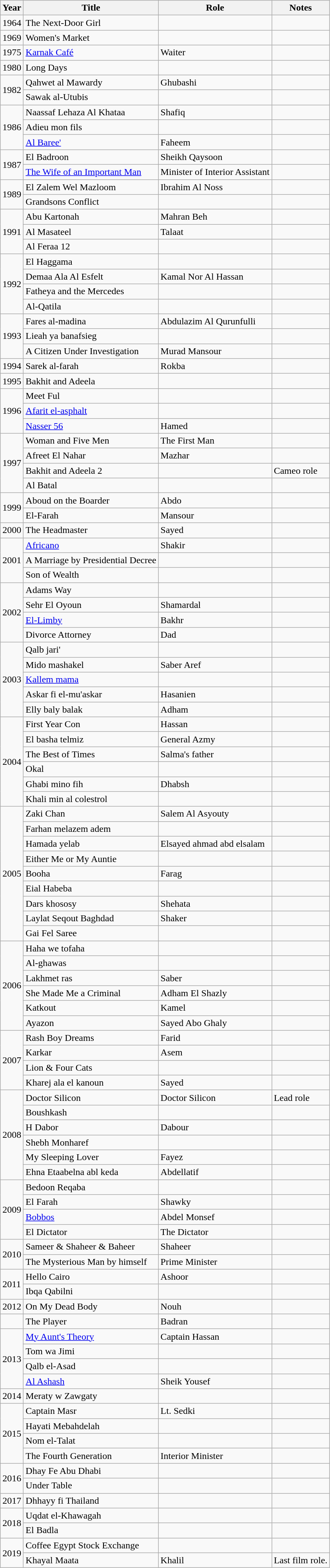<table class="wikitable sortable mw-collapsible">
<tr>
<th>Year</th>
<th>Title</th>
<th>Role</th>
<th>Notes</th>
</tr>
<tr>
<td>1964</td>
<td>The Next-Door Girl</td>
<td></td>
<td></td>
</tr>
<tr>
<td>1969</td>
<td>Women's Market</td>
<td></td>
<td></td>
</tr>
<tr>
<td>1975</td>
<td><a href='#'>Karnak Café</a></td>
<td>Waiter</td>
<td></td>
</tr>
<tr>
<td>1980</td>
<td>Long Days</td>
<td></td>
<td></td>
</tr>
<tr>
<td rowspan="2">1982</td>
<td>Qahwet al Mawardy</td>
<td>Ghubashi</td>
<td></td>
</tr>
<tr>
<td>Sawak al-Utubis</td>
<td></td>
<td></td>
</tr>
<tr>
<td rowspan="3">1986</td>
<td>Naassaf Lehaza Al Khataa</td>
<td>Shafiq</td>
<td></td>
</tr>
<tr>
<td>Adieu mon fils</td>
<td></td>
<td></td>
</tr>
<tr>
<td><a href='#'>Al Baree'</a></td>
<td>Faheem</td>
<td></td>
</tr>
<tr>
<td rowspan="2">1987</td>
<td>El Badroon</td>
<td>Sheikh Qaysoon</td>
<td></td>
</tr>
<tr>
<td><a href='#'>The Wife of an Important Man</a></td>
<td>Minister of Interior Assistant</td>
<td></td>
</tr>
<tr>
<td rowspan="2">1989</td>
<td>El Zalem Wel Mazloom</td>
<td>Ibrahim Al Noss</td>
<td></td>
</tr>
<tr>
<td>Grandsons Conflict</td>
<td></td>
<td></td>
</tr>
<tr>
<td rowspan="3">1991</td>
<td>Abu Kartonah</td>
<td>Mahran Beh</td>
<td></td>
</tr>
<tr>
<td>Al Masateel</td>
<td>Talaat</td>
<td></td>
</tr>
<tr>
<td>Al Feraa 12</td>
<td></td>
<td></td>
</tr>
<tr>
<td rowspan="4">1992</td>
<td>El Haggama</td>
<td></td>
<td></td>
</tr>
<tr>
<td>Demaa Ala Al Esfelt</td>
<td>Kamal Nor Al Hassan</td>
<td></td>
</tr>
<tr>
<td>Fatheya and the Mercedes</td>
<td></td>
<td></td>
</tr>
<tr>
<td>Al-Qatila</td>
<td></td>
<td></td>
</tr>
<tr>
<td rowspan="3">1993</td>
<td>Fares al-madina</td>
<td>Abdulazim Al Qurunfulli</td>
<td></td>
</tr>
<tr>
<td>Lieah ya banafsieg</td>
<td></td>
<td></td>
</tr>
<tr>
<td>A Citizen Under Investigation</td>
<td>Murad Mansour</td>
<td></td>
</tr>
<tr>
<td>1994</td>
<td>Sarek al-farah</td>
<td>Rokba</td>
<td></td>
</tr>
<tr>
<td>1995</td>
<td>Bakhit and Adeela</td>
<td></td>
<td></td>
</tr>
<tr>
<td rowspan="3">1996</td>
<td>Meet Ful</td>
<td></td>
<td></td>
</tr>
<tr>
<td><a href='#'>Afarit el-asphalt</a></td>
<td></td>
<td></td>
</tr>
<tr>
<td><a href='#'>Nasser 56</a></td>
<td>Hamed</td>
<td></td>
</tr>
<tr>
<td rowspan="4">1997</td>
<td>Woman and Five Men</td>
<td>The First Man</td>
<td></td>
</tr>
<tr>
<td>Afreet El Nahar</td>
<td>Mazhar</td>
<td></td>
</tr>
<tr>
<td>Bakhit and Adeela 2</td>
<td></td>
<td>Cameo role</td>
</tr>
<tr>
<td>Al Batal</td>
<td></td>
<td></td>
</tr>
<tr>
<td rowspan="2">1999</td>
<td>Aboud on the Boarder</td>
<td>Abdo</td>
<td></td>
</tr>
<tr>
<td>El-Farah</td>
<td>Mansour</td>
<td></td>
</tr>
<tr>
<td>2000</td>
<td>The Headmaster</td>
<td>Sayed</td>
<td></td>
</tr>
<tr>
<td rowspan="3">2001</td>
<td><a href='#'>Africano</a></td>
<td>Shakir</td>
<td></td>
</tr>
<tr>
<td>A Marriage by Presidential Decree</td>
<td></td>
<td></td>
</tr>
<tr>
<td>Son of Wealth</td>
<td></td>
<td></td>
</tr>
<tr>
<td rowspan="4">2002</td>
<td>Adams Way</td>
<td></td>
<td></td>
</tr>
<tr>
<td>Sehr El Oyoun</td>
<td>Shamardal</td>
<td></td>
</tr>
<tr>
<td><a href='#'>El-Limby</a></td>
<td>Bakhr</td>
<td></td>
</tr>
<tr>
<td>Divorce Attorney</td>
<td>Dad</td>
<td></td>
</tr>
<tr>
<td rowspan="5">2003</td>
<td>Qalb jari'</td>
<td></td>
<td></td>
</tr>
<tr>
<td>Mido mashakel</td>
<td>Saber Aref</td>
<td></td>
</tr>
<tr>
<td><a href='#'>Kallem mama</a></td>
<td></td>
<td></td>
</tr>
<tr>
<td>Askar fi el-mu'askar</td>
<td>Hasanien</td>
<td></td>
</tr>
<tr>
<td>Elly baly balak</td>
<td>Adham</td>
<td></td>
</tr>
<tr>
<td rowspan="6">2004</td>
<td>First Year Con</td>
<td>Hassan</td>
<td></td>
</tr>
<tr>
<td>El basha telmiz</td>
<td>General Azmy</td>
<td></td>
</tr>
<tr>
<td>The Best of Times</td>
<td>Salma's father</td>
<td></td>
</tr>
<tr>
<td>Okal</td>
<td></td>
<td></td>
</tr>
<tr>
<td>Ghabi mino fih</td>
<td>Dhabsh</td>
<td></td>
</tr>
<tr>
<td>Khali min al colestrol</td>
<td></td>
<td></td>
</tr>
<tr>
<td rowspan="9">2005</td>
<td>Zaki Chan</td>
<td>Salem Al Asyouty</td>
<td></td>
</tr>
<tr>
<td>Farhan melazem adem</td>
<td></td>
<td></td>
</tr>
<tr>
<td>Hamada yelab</td>
<td>Elsayed ahmad abd elsalam</td>
<td></td>
</tr>
<tr>
<td>Either Me or My Auntie</td>
<td></td>
<td></td>
</tr>
<tr>
<td>Booha</td>
<td>Farag</td>
<td></td>
</tr>
<tr>
<td>Eial Habeba</td>
<td></td>
<td></td>
</tr>
<tr>
<td>Dars khososy</td>
<td>Shehata</td>
<td></td>
</tr>
<tr>
<td>Laylat Seqout Baghdad</td>
<td>Shaker</td>
<td></td>
</tr>
<tr>
<td>Gai Fel Saree</td>
<td></td>
<td></td>
</tr>
<tr>
<td rowspan="6">2006</td>
<td>Haha we tofaha</td>
<td></td>
<td></td>
</tr>
<tr>
<td>Al-ghawas</td>
<td></td>
<td></td>
</tr>
<tr>
<td>Lakhmet ras</td>
<td>Saber</td>
<td></td>
</tr>
<tr>
<td>She Made Me a Criminal</td>
<td>Adham El Shazly</td>
<td></td>
</tr>
<tr>
<td>Katkout</td>
<td>Kamel</td>
<td></td>
</tr>
<tr>
<td>Ayazon</td>
<td>Sayed Abo Ghaly</td>
<td></td>
</tr>
<tr>
<td rowspan="4">2007</td>
<td>Rash Boy Dreams</td>
<td>Farid</td>
<td></td>
</tr>
<tr>
<td>Karkar</td>
<td>Asem</td>
<td></td>
</tr>
<tr>
<td>Lion & Four Cats</td>
<td></td>
<td></td>
</tr>
<tr>
<td>Kharej ala el kanoun</td>
<td>Sayed</td>
<td></td>
</tr>
<tr>
<td rowspan="6">2008</td>
<td>Doctor Silicon</td>
<td>Doctor Silicon</td>
<td>Lead role</td>
</tr>
<tr>
<td>Boushkash</td>
<td></td>
<td></td>
</tr>
<tr>
<td>H Dabor</td>
<td>Dabour</td>
<td></td>
</tr>
<tr>
<td>Shebh Monharef</td>
<td></td>
<td></td>
</tr>
<tr>
<td>My Sleeping Lover</td>
<td>Fayez</td>
<td></td>
</tr>
<tr>
<td>Ehna Etaabelna abl keda</td>
<td>Abdellatif</td>
<td></td>
</tr>
<tr>
<td rowspan="4">2009</td>
<td>Bedoon Reqaba</td>
<td></td>
<td></td>
</tr>
<tr>
<td>El Farah</td>
<td>Shawky</td>
<td></td>
</tr>
<tr>
<td><a href='#'>Bobbos</a></td>
<td>Abdel Monsef</td>
<td></td>
</tr>
<tr>
<td>El Dictator</td>
<td>The Dictator</td>
<td></td>
</tr>
<tr>
<td rowspan="2">2010</td>
<td>Sameer & Shaheer & Baheer</td>
<td>Shaheer</td>
<td></td>
</tr>
<tr>
<td>The Mysterious Man by himself</td>
<td>Prime Minister</td>
<td></td>
</tr>
<tr>
<td rowspan="2">2011</td>
<td>Hello Cairo</td>
<td>Ashoor</td>
<td></td>
</tr>
<tr>
<td>Ibqa Qabilni</td>
<td></td>
<td></td>
</tr>
<tr>
<td>2012</td>
<td>On My Dead Body</td>
<td>Nouh</td>
<td></td>
</tr>
<tr>
<td></td>
<td>The Player</td>
<td>Badran</td>
<td></td>
</tr>
<tr>
<td rowspan="4">2013</td>
<td><a href='#'>My Aunt's Theory</a></td>
<td>Captain Hassan</td>
<td></td>
</tr>
<tr>
<td>Tom wa Jimi</td>
<td></td>
<td></td>
</tr>
<tr>
<td>Qalb el-Asad</td>
<td></td>
<td></td>
</tr>
<tr>
<td><a href='#'>Al Ashash</a></td>
<td>Sheik Yousef</td>
<td></td>
</tr>
<tr>
<td>2014</td>
<td>Meraty w Zawgaty</td>
<td></td>
<td></td>
</tr>
<tr>
<td rowspan="4">2015</td>
<td>Captain Masr</td>
<td>Lt. Sedki</td>
<td></td>
</tr>
<tr>
<td>Hayati Mebahdelah</td>
<td></td>
<td></td>
</tr>
<tr>
<td>Nom el-Talat</td>
<td></td>
<td></td>
</tr>
<tr>
<td>The Fourth Generation</td>
<td>Interior Minister</td>
<td></td>
</tr>
<tr>
<td rowspan="2">2016</td>
<td>Dhay Fe Abu Dhabi</td>
<td></td>
<td></td>
</tr>
<tr>
<td>Under Table</td>
<td></td>
<td></td>
</tr>
<tr>
<td>2017</td>
<td>Dhhayy fi Thailand</td>
<td></td>
<td></td>
</tr>
<tr>
<td rowspan="2">2018</td>
<td>Uqdat el-Khawagah</td>
<td></td>
<td></td>
</tr>
<tr>
<td>El Badla</td>
<td></td>
<td></td>
</tr>
<tr>
<td rowspan="2">2019</td>
<td>Coffee Egypt Stock Exchange</td>
<td></td>
<td></td>
</tr>
<tr>
<td>Khayal Maata</td>
<td>Khalil</td>
<td>Last film role.</td>
</tr>
</table>
